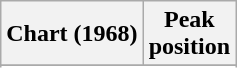<table class="wikitable">
<tr>
<th align="left">Chart (1968)</th>
<th style="text-align:center;">Peak<br>position</th>
</tr>
<tr>
</tr>
<tr>
</tr>
</table>
